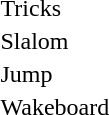<table>
<tr>
<td>Tricks<br></td>
<td></td>
<td></td>
<td></td>
</tr>
<tr>
<td>Slalom<br></td>
<td></td>
<td></td>
<td></td>
</tr>
<tr>
<td>Jump<br></td>
<td></td>
<td></td>
<td></td>
</tr>
<tr>
<td>Wakeboard<br></td>
<td></td>
<td></td>
<td></td>
</tr>
</table>
